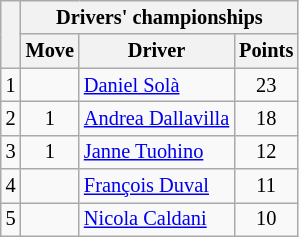<table class="wikitable" style="font-size:85%;">
<tr>
<th rowspan="2"></th>
<th colspan="3">Drivers' championships</th>
</tr>
<tr>
<th>Move</th>
<th>Driver</th>
<th>Points</th>
</tr>
<tr>
<td align="center">1</td>
<td align="center"></td>
<td> <a href='#'>Daniel Solà</a></td>
<td align="center">23</td>
</tr>
<tr>
<td align="center">2</td>
<td align="center"> 1</td>
<td> <a href='#'>Andrea Dallavilla</a></td>
<td align="center">18</td>
</tr>
<tr>
<td align="center">3</td>
<td align="center"> 1</td>
<td> <a href='#'>Janne Tuohino</a></td>
<td align="center">12</td>
</tr>
<tr>
<td align="center">4</td>
<td align="center"></td>
<td> <a href='#'>François Duval</a></td>
<td align="center">11</td>
</tr>
<tr>
<td align="center">5</td>
<td align="center"></td>
<td> <a href='#'>Nicola Caldani</a></td>
<td align="center">10</td>
</tr>
</table>
